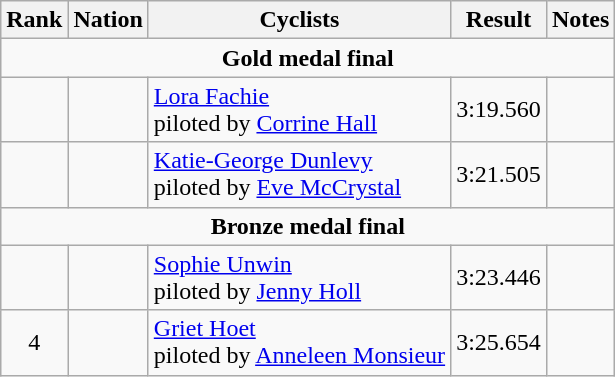<table class="wikitable sortable" style="text-align:center;">
<tr>
<th>Rank</th>
<th>Nation</th>
<th class="unsortable">Cyclists</th>
<th>Result</th>
<th class="unsortable">Notes</th>
</tr>
<tr>
<td colspan=5><strong>Gold medal final</strong></td>
</tr>
<tr>
<td></td>
<td align=left></td>
<td align=left><a href='#'>Lora Fachie</a><br>piloted by <a href='#'>Corrine Hall</a></td>
<td>3:19.560</td>
<td></td>
</tr>
<tr>
<td></td>
<td align=left></td>
<td align=left><a href='#'>Katie-George Dunlevy</a><br>piloted by <a href='#'>Eve McCrystal</a></td>
<td>3:21.505</td>
<td></td>
</tr>
<tr>
<td colspan=5><strong>Bronze medal final</strong></td>
</tr>
<tr>
<td></td>
<td align=left></td>
<td align=left><a href='#'>Sophie Unwin</a><br>piloted by <a href='#'>Jenny Holl</a></td>
<td>3:23.446</td>
<td></td>
</tr>
<tr>
<td>4</td>
<td align=left></td>
<td align=left><a href='#'>Griet Hoet</a><br>piloted by <a href='#'>Anneleen Monsieur</a></td>
<td>3:25.654</td>
<td></td>
</tr>
</table>
